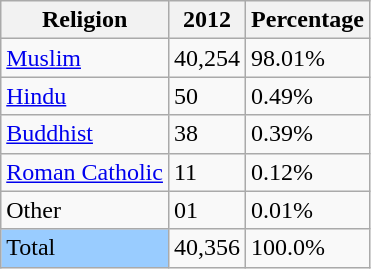<table class="wikitable">
<tr>
<th>Religion</th>
<th>2012</th>
<th>Percentage</th>
</tr>
<tr>
<td><a href='#'>Muslim</a></td>
<td>40,254</td>
<td>98.01%</td>
</tr>
<tr>
<td><a href='#'>Hindu</a></td>
<td>50</td>
<td>0.49%</td>
</tr>
<tr>
<td><a href='#'>Buddhist</a></td>
<td>38</td>
<td>0.39%</td>
</tr>
<tr>
<td><a href='#'>Roman Catholic</a></td>
<td>11</td>
<td>0.12%</td>
</tr>
<tr>
<td>Other</td>
<td>01</td>
<td>0.01%</td>
</tr>
<tr>
<td align="left" style="background: #99CCFF;">Total</td>
<td>40,356</td>
<td>100.0%</td>
</tr>
</table>
